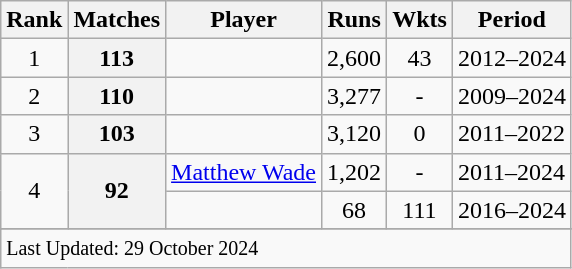<table class="wikitable plainrowheaders sortable">
<tr>
<th scope=col>Rank</th>
<th scope=col>Matches</th>
<th scope=col>Player</th>
<th scope=col>Runs</th>
<th scope=col>Wkts</th>
<th scope=col>Period</th>
</tr>
<tr>
<td align=center>1</td>
<th scope=row style=text-align:center;>113</th>
<td></td>
<td align=center>2,600</td>
<td align=center>43</td>
<td>2012–2024</td>
</tr>
<tr>
<td align=center>2</td>
<th scope=row style=text-align:center;>110</th>
<td></td>
<td align=center>3,277</td>
<td align=center>-</td>
<td>2009–2024</td>
</tr>
<tr>
<td align=center>3</td>
<th scope=row style=text-align:center;>103</th>
<td></td>
<td align=center>3,120</td>
<td align=center>0</td>
<td>2011–2022</td>
</tr>
<tr>
<td align=center rowspan=2>4</td>
<th scope=row style=text-align:center; rowspan=2>92</th>
<td><a href='#'>Matthew Wade</a></td>
<td align=center>1,202</td>
<td align=center>-</td>
<td>2011–2024</td>
</tr>
<tr>
<td></td>
<td align=center>68</td>
<td align=center>111</td>
<td>2016–2024</td>
</tr>
<tr>
</tr>
<tr class=sortbottom>
<td colspan=6><small>Last Updated: 29 October 2024</small></td>
</tr>
</table>
